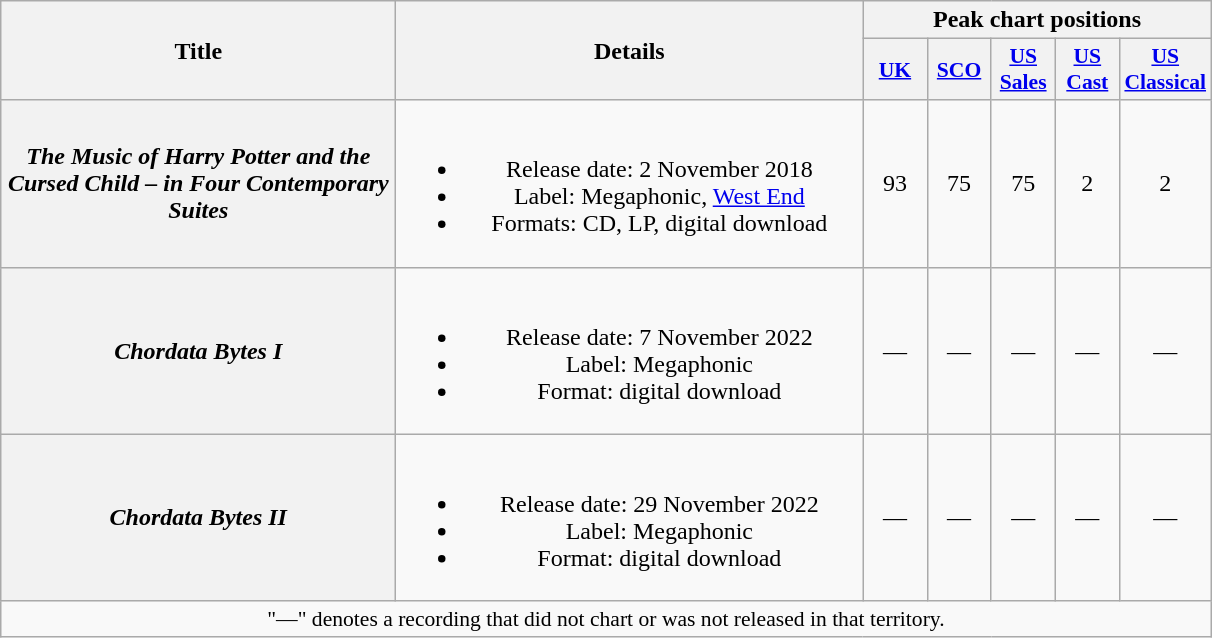<table class="wikitable plainrowheaders" style="text-align:center;">
<tr>
<th scope="col" rowspan="2" style="width:16em;">Title</th>
<th scope="col" rowspan="2" style="width:19em;">Details</th>
<th scope="col" colspan="5">Peak chart positions</th>
</tr>
<tr>
<th scope="col" style="width:2.5em;font-size:90%;"><a href='#'>UK</a><br></th>
<th scope="col" style="width:2.5em;font-size:90%;"><a href='#'>SCO</a><br></th>
<th scope="col" style="width:2.5em;font-size:90%;"><a href='#'>US<br>Sales</a><br></th>
<th scope="col" style="width:2.5em;font-size:90%;"><a href='#'>US<br>Cast</a><br></th>
<th scope="col" style="width:2.5em;font-size:90%;"><a href='#'>US<br>Classical</a><br></th>
</tr>
<tr>
<th scope="row"><em>The Music of Harry Potter and the Cursed Child – in Four Contemporary Suites</em></th>
<td><br><ul><li>Release date: 2 November 2018</li><li>Label: Megaphonic, <a href='#'>West End</a></li><li>Formats: CD, LP, digital download</li></ul></td>
<td>93</td>
<td>75</td>
<td>75</td>
<td>2</td>
<td>2</td>
</tr>
<tr>
<th scope="row"><em>Chordata Bytes I</em> </th>
<td><br><ul><li>Release date: 7 November 2022</li><li>Label: Megaphonic</li><li>Format: digital download</li></ul></td>
<td>—</td>
<td>—</td>
<td>—</td>
<td>—</td>
<td>—</td>
</tr>
<tr>
<th scope="row"><em>Chordata Bytes II</em> </th>
<td><br><ul><li>Release date: 29 November 2022</li><li>Label: Megaphonic</li><li>Format: digital download</li></ul></td>
<td>—</td>
<td>—</td>
<td>—</td>
<td>—</td>
<td>—</td>
</tr>
<tr>
<td colspan="7" style="font-size:90%">"—" denotes a recording that did not chart or was not released in that territory.</td>
</tr>
</table>
